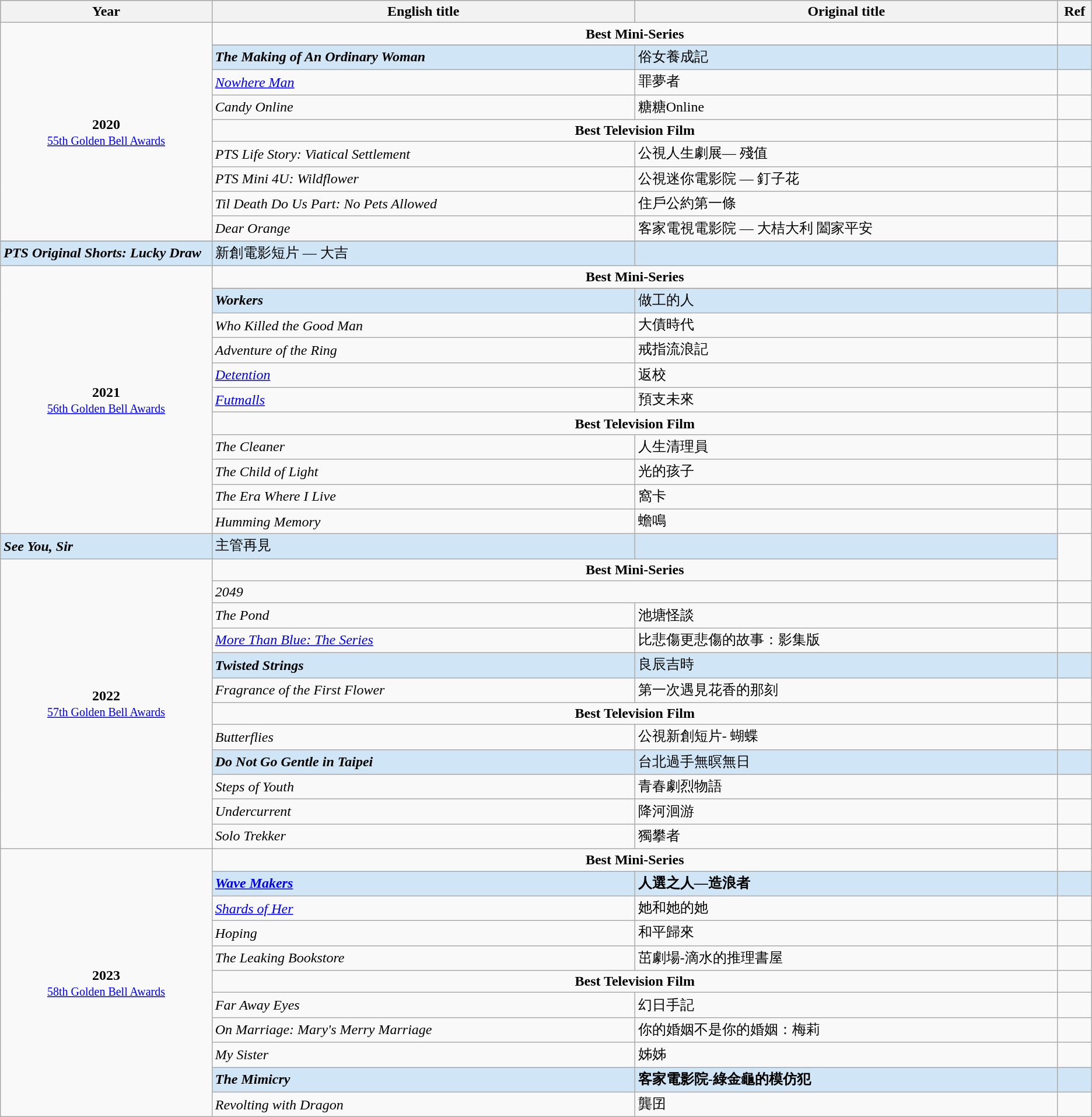<table class="wikitable">
<tr style="background:#bebebe;">
<th style="width:15%;">Year</th>
<th style="width:30%;">English title</th>
<th style="width:30%;">Original title</th>
<th style="width:2%;">Ref</th>
</tr>
<tr>
<td rowspan=10 style="text-align:center"><strong>2020</strong> <br> <small><a href='#'>55th Golden Bell Awards</a></small></td>
<td colspan="2" style="text-align:center;"><strong>Best Mini-Series</strong></td>
<td></td>
</tr>
<tr>
</tr>
<tr style="background:#d0e5f5">
<td><strong><em>The Making of An Ordinary Woman</em></strong></td>
<td>俗女養成記</td>
<td></td>
</tr>
<tr>
<td><em><a href='#'>Nowhere Man</a></em></td>
<td>罪夢者</td>
<td></td>
</tr>
<tr>
<td><em>Candy Online</em></td>
<td>糖糖Online</td>
<td></td>
</tr>
<tr>
<td colspan="2" style="text-align:center;"><strong>Best Television Film</strong></td>
<td></td>
</tr>
<tr>
<td><em>PTS Life Story: Viatical Settlement</em></td>
<td>公視人生劇展— 殘值</td>
<td></td>
</tr>
<tr>
<td><em>PTS Mini 4U: Wildflower</em></td>
<td>公視迷你電影院 — 釘子花</td>
<td></td>
</tr>
<tr>
<td><em>Til Death Do Us Part: No Pets Allowed</em></td>
<td>住戶公約第一條</td>
<td></td>
</tr>
<tr>
<td><em>Dear Orange</em></td>
<td>客家電視電影院 — 大桔大利 闔家平安</td>
<td></td>
</tr>
<tr>
</tr>
<tr style="background:#d0e5f5">
<td><strong><em>PTS Original Shorts: Lucky Draw</em></strong></td>
<td>新創電影短片 — 大吉</td>
<td></td>
</tr>
<tr>
<td rowspan=12 style="text-align:center"><strong>2021</strong> <br> <small><a href='#'>56th Golden Bell Awards</a></small></td>
<td colspan="2" style="text-align:center;"><strong>Best Mini-Series</strong></td>
<td></td>
</tr>
<tr>
</tr>
<tr style="background:#d0e5f5">
<td><strong><em>Workers</em></strong></td>
<td>做工的人</td>
<td></td>
</tr>
<tr>
<td><em>Who Killed the Good Man</em></td>
<td>大債時代</td>
<td></td>
</tr>
<tr>
<td><em>Adventure of the Ring</em></td>
<td>戒指流浪記</td>
<td></td>
</tr>
<tr>
<td><em><a href='#'>Detention</a></em></td>
<td>返校</td>
<td></td>
</tr>
<tr>
<td><em><a href='#'>Futmalls</a></em></td>
<td>預支未來</td>
<td></td>
</tr>
<tr>
<td colspan="2" style="text-align:center;"><strong>Best Television Film</strong></td>
<td></td>
</tr>
<tr>
<td><em>The Cleaner</em></td>
<td>人生清理員</td>
<td></td>
</tr>
<tr>
<td><em>The Child of Light</em></td>
<td>光的孩子</td>
<td></td>
</tr>
<tr>
<td><em>The Era Where I Live</em></td>
<td>窩卡</td>
<td></td>
</tr>
<tr>
<td><em>Humming Memory</em></td>
<td>蟾鳴</td>
<td></td>
</tr>
<tr style="background:#d0e5f5">
<td><strong><em>See You, Sir</em></strong></td>
<td>主管再見</td>
<td></td>
</tr>
<tr>
<td rowspan=12 style="text-align:center"><strong>2022</strong> <br> <small><a href='#'>57th Golden Bell Awards</a></small></td>
<td colspan="2" style="text-align:center;"><strong>Best Mini-Series</strong></td>
</tr>
<tr>
<td colspan=2><em>2049</em></td>
<td></td>
</tr>
<tr>
<td><em>The Pond</em></td>
<td>池塘怪談</td>
<td></td>
</tr>
<tr>
<td><em><a href='#'>More Than Blue: The Series</a></em></td>
<td>比悲傷更悲傷的故事：影集版</td>
<td></td>
</tr>
<tr style="background:#d0e5f5">
<td><strong><em>Twisted Strings</em></strong></td>
<td>良辰吉時</td>
<td></td>
</tr>
<tr>
<td><em>Fragrance of the First Flower</em></td>
<td>第一次遇見花香的那刻</td>
<td></td>
</tr>
<tr>
<td colspan="2" style="text-align:center;"><strong>Best Television Film</strong></td>
<td></td>
</tr>
<tr>
<td><em>Butterflies</em></td>
<td>公視新創短片- 蝴蝶</td>
<td></td>
</tr>
<tr style="background:#d0e5f5">
<td><strong><em>Do Not Go Gentle in Taipei</em></strong></td>
<td>台北過手無暝無日</td>
<td></td>
</tr>
<tr>
<td><em>Steps of Youth</em></td>
<td>青春劇烈物語</td>
<td></td>
</tr>
<tr>
<td><em>Undercurrent</em></td>
<td>降河洄游</td>
<td></td>
</tr>
<tr>
<td><em>Solo Trekker</em></td>
<td>獨攀者</td>
<td></td>
</tr>
<tr>
<td rowspan=11 style="text-align:center"><strong>2023</strong> <br> <small><a href='#'>58th Golden Bell Awards</a></small></td>
<td colspan="2" style="text-align:center;"><strong>Best Mini-Series</strong></td>
</tr>
<tr style="background:#d0e5f5">
<td><strong><em><a href='#'>Wave Makers</a></em></strong></td>
<td><strong>人選之人—造浪者</strong></td>
<td></td>
</tr>
<tr>
<td><em><a href='#'>Shards of Her</a></em></td>
<td>她和她的她</td>
<td></td>
</tr>
<tr>
<td><em>Hoping</em></td>
<td>和平歸來</td>
<td></td>
</tr>
<tr>
<td><em>The Leaking Bookstore</em></td>
<td>茁劇場-滴水的推理書屋</td>
<td></td>
</tr>
<tr>
<td colspan="2" style="text-align:center;"><strong>Best Television Film</strong></td>
<td></td>
</tr>
<tr>
<td><em>Far Away Eyes</em></td>
<td>幻日手記</td>
<td></td>
</tr>
<tr>
<td><em>On Marriage: Mary's Merry Marriage</em></td>
<td>你的婚姻不是你的婚姻：梅莉</td>
<td></td>
</tr>
<tr>
<td><em>My Sister</em></td>
<td>姊姊</td>
<td></td>
</tr>
<tr style="background:#d0e5f5">
<td><strong><em>The Mimicry</em></strong></td>
<td><strong>客家電影院-綠金龜的模仿犯</strong></td>
<td></td>
</tr>
<tr>
<td><em>Revolting with Dragon</em></td>
<td>龔囝</td>
<td></td>
</tr>
</table>
